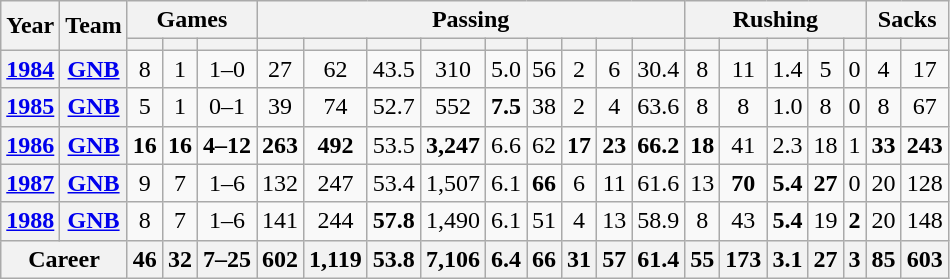<table class="wikitable" style="text-align:center;">
<tr>
<th rowspan="2">Year</th>
<th rowspan="2">Team</th>
<th colspan="3">Games</th>
<th colspan="9">Passing</th>
<th colspan="5">Rushing</th>
<th colspan="2">Sacks</th>
</tr>
<tr>
<th></th>
<th></th>
<th></th>
<th></th>
<th></th>
<th></th>
<th></th>
<th></th>
<th></th>
<th></th>
<th></th>
<th></th>
<th></th>
<th></th>
<th></th>
<th></th>
<th></th>
<th></th>
<th></th>
</tr>
<tr>
<th><a href='#'>1984</a></th>
<th><a href='#'>GNB</a></th>
<td>8</td>
<td>1</td>
<td>1–0</td>
<td>27</td>
<td>62</td>
<td>43.5</td>
<td>310</td>
<td>5.0</td>
<td>56</td>
<td>2</td>
<td>6</td>
<td>30.4</td>
<td>8</td>
<td>11</td>
<td>1.4</td>
<td>5</td>
<td>0</td>
<td>4</td>
<td>17</td>
</tr>
<tr>
<th><a href='#'>1985</a></th>
<th><a href='#'>GNB</a></th>
<td>5</td>
<td>1</td>
<td>0–1</td>
<td>39</td>
<td>74</td>
<td>52.7</td>
<td>552</td>
<td><strong>7.5</strong></td>
<td>38</td>
<td>2</td>
<td>4</td>
<td>63.6</td>
<td>8</td>
<td>8</td>
<td>1.0</td>
<td>8</td>
<td>0</td>
<td>8</td>
<td>67</td>
</tr>
<tr>
<th><a href='#'>1986</a></th>
<th><a href='#'>GNB</a></th>
<td><strong>16</strong></td>
<td><strong>16</strong></td>
<td><strong>4–12</strong></td>
<td><strong>263</strong></td>
<td><strong>492</strong></td>
<td>53.5</td>
<td><strong>3,247</strong></td>
<td>6.6</td>
<td>62</td>
<td><strong>17</strong></td>
<td><strong>23</strong></td>
<td><strong>66.2</strong></td>
<td><strong>18</strong></td>
<td>41</td>
<td>2.3</td>
<td>18</td>
<td>1</td>
<td><strong>33</strong></td>
<td><strong>243</strong></td>
</tr>
<tr>
<th><a href='#'>1987</a></th>
<th><a href='#'>GNB</a></th>
<td>9</td>
<td>7</td>
<td>1–6</td>
<td>132</td>
<td>247</td>
<td>53.4</td>
<td>1,507</td>
<td>6.1</td>
<td><strong>66</strong></td>
<td>6</td>
<td>11</td>
<td>61.6</td>
<td>13</td>
<td><strong>70</strong></td>
<td><strong>5.4</strong></td>
<td><strong>27</strong></td>
<td>0</td>
<td>20</td>
<td>128</td>
</tr>
<tr>
<th><a href='#'>1988</a></th>
<th><a href='#'>GNB</a></th>
<td>8</td>
<td>7</td>
<td>1–6</td>
<td>141</td>
<td>244</td>
<td><strong>57.8</strong></td>
<td>1,490</td>
<td>6.1</td>
<td>51</td>
<td>4</td>
<td>13</td>
<td>58.9</td>
<td>8</td>
<td>43</td>
<td><strong>5.4</strong></td>
<td>19</td>
<td><strong>2</strong></td>
<td>20</td>
<td>148</td>
</tr>
<tr>
<th colspan="2">Career</th>
<th>46</th>
<th>32</th>
<th>7–25</th>
<th>602</th>
<th>1,119</th>
<th>53.8</th>
<th>7,106</th>
<th>6.4</th>
<th>66</th>
<th>31</th>
<th>57</th>
<th>61.4</th>
<th>55</th>
<th>173</th>
<th>3.1</th>
<th>27</th>
<th>3</th>
<th>85</th>
<th>603</th>
</tr>
</table>
